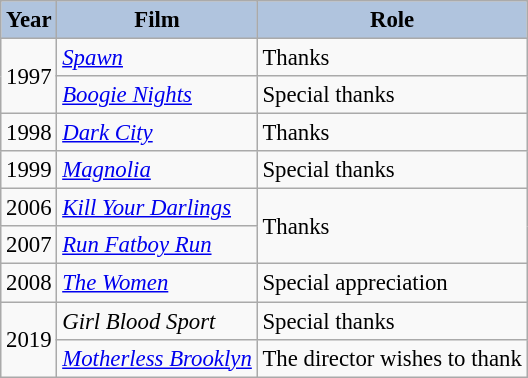<table class="wikitable" style="font-size:95%;">
<tr>
<th style="background:#B0C4DE;">Year</th>
<th style="background:#B0C4DE;">Film</th>
<th style="background:#B0C4DE;">Role</th>
</tr>
<tr>
<td rowspan=2>1997</td>
<td><em><a href='#'>Spawn</a></em></td>
<td>Thanks</td>
</tr>
<tr>
<td><em><a href='#'>Boogie Nights</a></em></td>
<td>Special thanks</td>
</tr>
<tr>
<td>1998</td>
<td><em><a href='#'>Dark City</a></em></td>
<td>Thanks</td>
</tr>
<tr>
<td>1999</td>
<td><em><a href='#'>Magnolia</a></em></td>
<td>Special thanks</td>
</tr>
<tr>
<td>2006</td>
<td><em><a href='#'>Kill Your Darlings</a></em></td>
<td rowspan=2>Thanks</td>
</tr>
<tr>
<td>2007</td>
<td><em><a href='#'>Run Fatboy Run</a></em></td>
</tr>
<tr>
<td>2008</td>
<td><em><a href='#'>The Women</a></em></td>
<td>Special appreciation</td>
</tr>
<tr>
<td rowspan=2>2019</td>
<td><em>Girl Blood Sport</em></td>
<td>Special thanks</td>
</tr>
<tr>
<td><em><a href='#'>Motherless Brooklyn</a></em></td>
<td>The director wishes to thank</td>
</tr>
</table>
